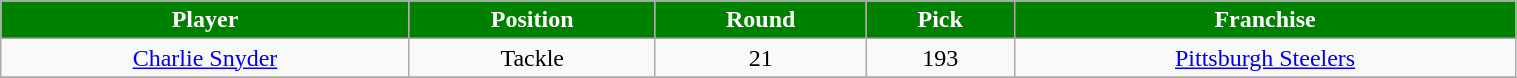<table class="wikitable" width="80%">
<tr align="center"  style="background:green;color:#FFFFFF;">
<td><strong>Player</strong></td>
<td><strong>Position</strong></td>
<td><strong>Round</strong></td>
<td><strong>Pick</strong></td>
<td><strong>Franchise</strong></td>
</tr>
<tr align="center" bgcolor="">
<td><a href='#'>Charlie Snyder</a></td>
<td>Tackle</td>
<td>21</td>
<td>193</td>
<td><a href='#'>Pittsburgh Steelers</a></td>
</tr>
<tr align="center" bgcolor="">
</tr>
</table>
